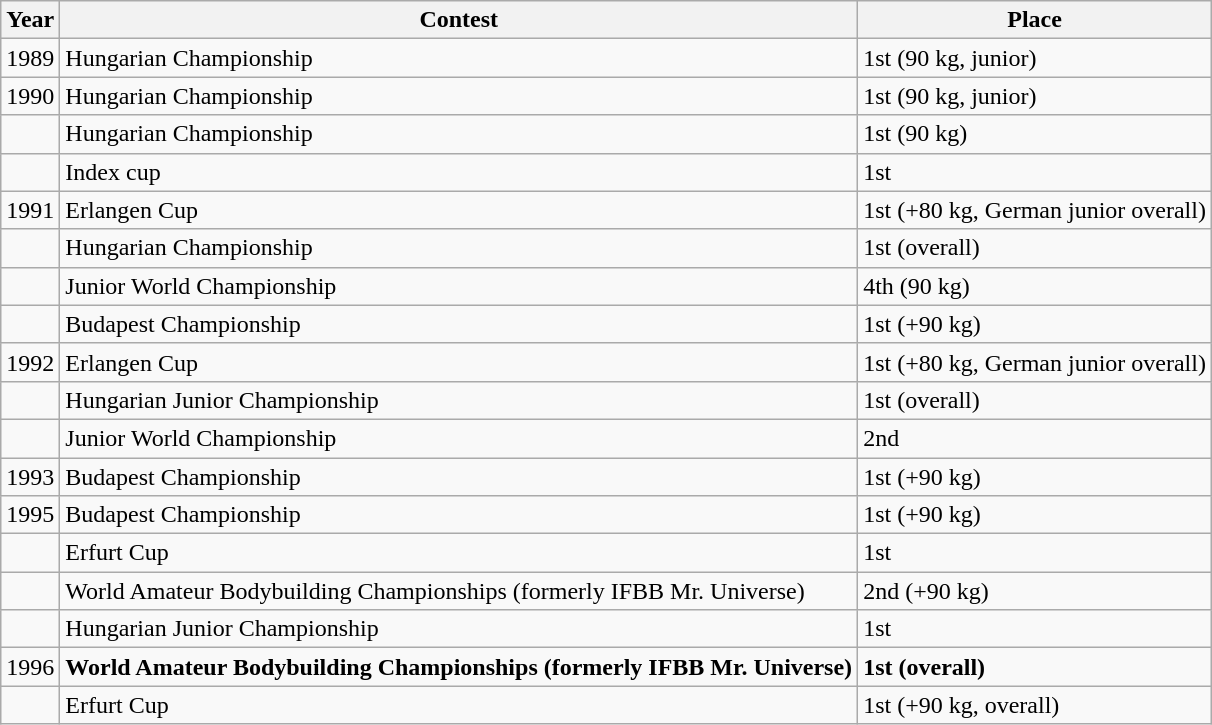<table class="wikitable">
<tr>
<th>Year</th>
<th>Contest</th>
<th>Place</th>
</tr>
<tr>
<td>1989</td>
<td>Hungarian Championship</td>
<td>1st (90 kg, junior)</td>
</tr>
<tr>
<td>1990</td>
<td>Hungarian Championship</td>
<td>1st (90 kg, junior)</td>
</tr>
<tr>
<td></td>
<td>Hungarian Championship</td>
<td>1st (90 kg)</td>
</tr>
<tr>
<td></td>
<td>Index cup</td>
<td>1st</td>
</tr>
<tr>
<td>1991</td>
<td>Erlangen Cup</td>
<td>1st (+80 kg, German junior overall)</td>
</tr>
<tr>
<td></td>
<td>Hungarian Championship</td>
<td>1st (overall)</td>
</tr>
<tr>
<td></td>
<td>Junior World Championship</td>
<td>4th (90 kg)</td>
</tr>
<tr>
<td></td>
<td>Budapest Championship</td>
<td>1st (+90 kg)</td>
</tr>
<tr>
<td>1992</td>
<td>Erlangen Cup</td>
<td>1st (+80 kg, German junior overall)</td>
</tr>
<tr>
<td></td>
<td>Hungarian Junior Championship</td>
<td>1st (overall)</td>
</tr>
<tr>
<td></td>
<td>Junior World Championship</td>
<td>2nd</td>
</tr>
<tr>
<td>1993</td>
<td>Budapest Championship</td>
<td>1st (+90 kg)</td>
</tr>
<tr>
<td>1995</td>
<td>Budapest Championship</td>
<td>1st (+90 kg)</td>
</tr>
<tr>
<td></td>
<td>Erfurt Cup</td>
<td>1st</td>
</tr>
<tr>
<td></td>
<td>World Amateur Bodybuilding Championships (formerly IFBB Mr. Universe)</td>
<td>2nd (+90 kg)</td>
</tr>
<tr>
<td></td>
<td>Hungarian Junior Championship</td>
<td>1st</td>
</tr>
<tr>
<td>1996</td>
<td><strong>World Amateur Bodybuilding Championships (formerly IFBB Mr. Universe)</strong></td>
<td><strong>1st (overall)</strong></td>
</tr>
<tr>
<td></td>
<td>Erfurt Cup</td>
<td>1st (+90 kg, overall)</td>
</tr>
</table>
